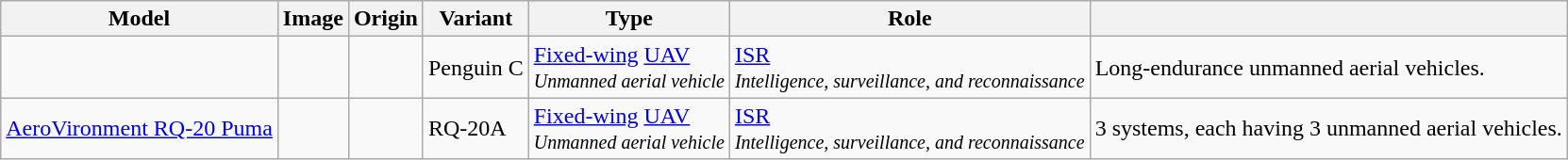<table class="wikitable">
<tr>
<th>Model</th>
<th>Image</th>
<th>Origin</th>
<th>Variant</th>
<th>Type</th>
<th>Role</th>
<th></th>
</tr>
<tr>
<td></td>
<td></td>
<td><small></small></td>
<td>Penguin C</td>
<td><a href='#'>Fixed-wing</a> <a href='#'>UAV</a><br><em><small>Unmanned aerial vehicle</small></em></td>
<td><a href='#'>ISR</a><br><small><em>Intelligence, surveillance, and reconnaissance</em></small></td>
<td>Long-endurance unmanned aerial vehicles.</td>
</tr>
<tr>
<td><a href='#'>AeroVironment RQ-20 Puma</a></td>
<td></td>
<td><small></small></td>
<td>RQ-20A</td>
<td><a href='#'>Fixed-wing</a> <a href='#'>UAV</a><br><em><small>Unmanned aerial vehicle</small></em></td>
<td><a href='#'>ISR</a><br><small><em>Intelligence, surveillance, and reconnaissance</em></small></td>
<td>3 systems, each having 3 unmanned aerial vehicles.</td>
</tr>
</table>
